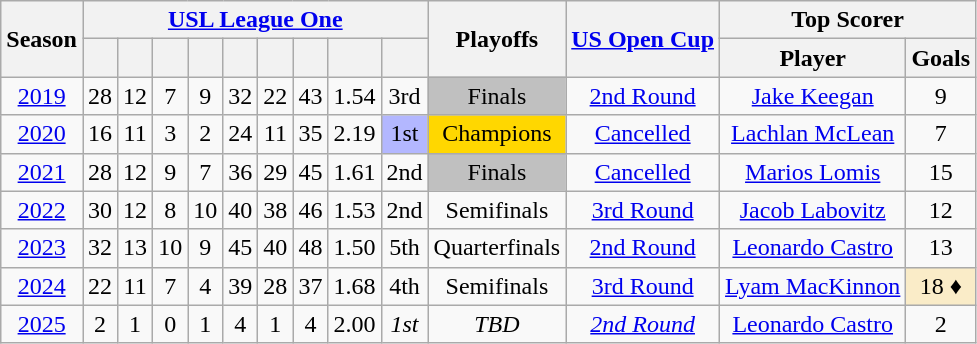<table class="wikitable" style="text-align: center">
<tr>
<th rowspan="2" scope="col">Season</th>
<th colspan="9" scope="col"><a href='#'>USL League One</a></th>
<th rowspan="2" scope="col">Playoffs</th>
<th rowspan="2" scope="col"><a href='#'>US Open Cup</a></th>
<th colspan="2" scope="col">Top Scorer </th>
</tr>
<tr>
<th></th>
<th></th>
<th></th>
<th></th>
<th></th>
<th></th>
<th></th>
<th></th>
<th></th>
<th class="unsortable">Player</th>
<th class="unsortable">Goals</th>
</tr>
<tr>
<td><a href='#'>2019</a></td>
<td>28</td>
<td>12</td>
<td>7</td>
<td>9</td>
<td>32</td>
<td>22</td>
<td>43</td>
<td>1.54</td>
<td>3rd</td>
<td bgcolor=silver>Finals</td>
<td><a href='#'>2nd Round</a></td>
<td> <a href='#'>Jake Keegan</a></td>
<td>9</td>
</tr>
<tr>
<td><a href='#'>2020</a></td>
<td>16</td>
<td>11</td>
<td>3</td>
<td>2</td>
<td>24</td>
<td>11</td>
<td>35</td>
<td>2.19</td>
<td bgcolor="B3B7FF">1st</td>
<td bgcolor=gold>Champions</td>
<td><a href='#'>Cancelled</a></td>
<td> <a href='#'>Lachlan McLean</a></td>
<td>7</td>
</tr>
<tr>
<td><a href='#'>2021</a></td>
<td>28</td>
<td>12</td>
<td>9</td>
<td>7</td>
<td>36</td>
<td>29</td>
<td>45</td>
<td>1.61</td>
<td>2nd</td>
<td bgcolor=silver>Finals</td>
<td><a href='#'>Cancelled</a></td>
<td> <a href='#'>Marios Lomis</a></td>
<td>15</td>
</tr>
<tr>
<td><a href='#'>2022</a></td>
<td>30</td>
<td>12</td>
<td>8</td>
<td>10</td>
<td>40</td>
<td>38</td>
<td>46</td>
<td>1.53</td>
<td>2nd</td>
<td>Semifinals</td>
<td><a href='#'>3rd Round</a></td>
<td> <a href='#'>Jacob Labovitz</a></td>
<td>12</td>
</tr>
<tr>
<td><a href='#'>2023</a></td>
<td>32</td>
<td>13</td>
<td>10</td>
<td>9</td>
<td>45</td>
<td>40</td>
<td>48</td>
<td>1.50</td>
<td>5th</td>
<td>Quarterfinals</td>
<td><a href='#'>2nd Round</a></td>
<td> <a href='#'>Leonardo Castro</a></td>
<td>13</td>
</tr>
<tr>
<td><a href='#'>2024</a></td>
<td>22</td>
<td>11</td>
<td>7</td>
<td>4</td>
<td>39</td>
<td>28</td>
<td>37</td>
<td>1.68</td>
<td>4th</td>
<td>Semifinals</td>
<td><a href='#'>3rd Round</a></td>
<td> <a href='#'>Lyam MacKinnon</a></td>
<td style=background:#FAECC8;">18 ♦</td>
</tr>
<tr>
<td><a href='#'>2025</a></td>
<td>2</td>
<td>1</td>
<td>0</td>
<td>1</td>
<td>4</td>
<td>1</td>
<td>4</td>
<td>2.00</td>
<td><em>1st</em></td>
<td><em>TBD</em></td>
<td><em><a href='#'>2nd Round</a></em></td>
<td> <a href='#'>Leonardo Castro</a></td>
<td>2</td>
</tr>
</table>
